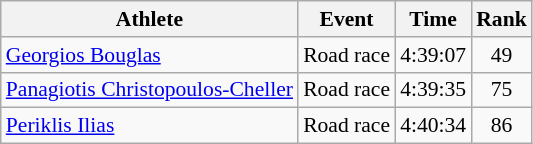<table class="wikitable" style="font-size:90%">
<tr>
<th>Athlete</th>
<th>Event</th>
<th>Time</th>
<th>Rank</th>
</tr>
<tr align=center>
<td align=left><a href='#'>Georgios Bouglas</a></td>
<td align=left>Road race</td>
<td>4:39:07</td>
<td>49</td>
</tr>
<tr align=center>
<td align=left><a href='#'>Panagiotis Christopoulos-Cheller</a></td>
<td align=left>Road race</td>
<td>4:39:35</td>
<td>75</td>
</tr>
<tr align=center>
<td align=left><a href='#'>Periklis Ilias</a></td>
<td align=left>Road race</td>
<td>4:40:34</td>
<td>86</td>
</tr>
</table>
